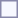<table style="border:1px solid #8888aa; background-color:#f7f8ff; padding:5px; font-size:95%; margin: 0px 12px 12px 0px;">
</table>
